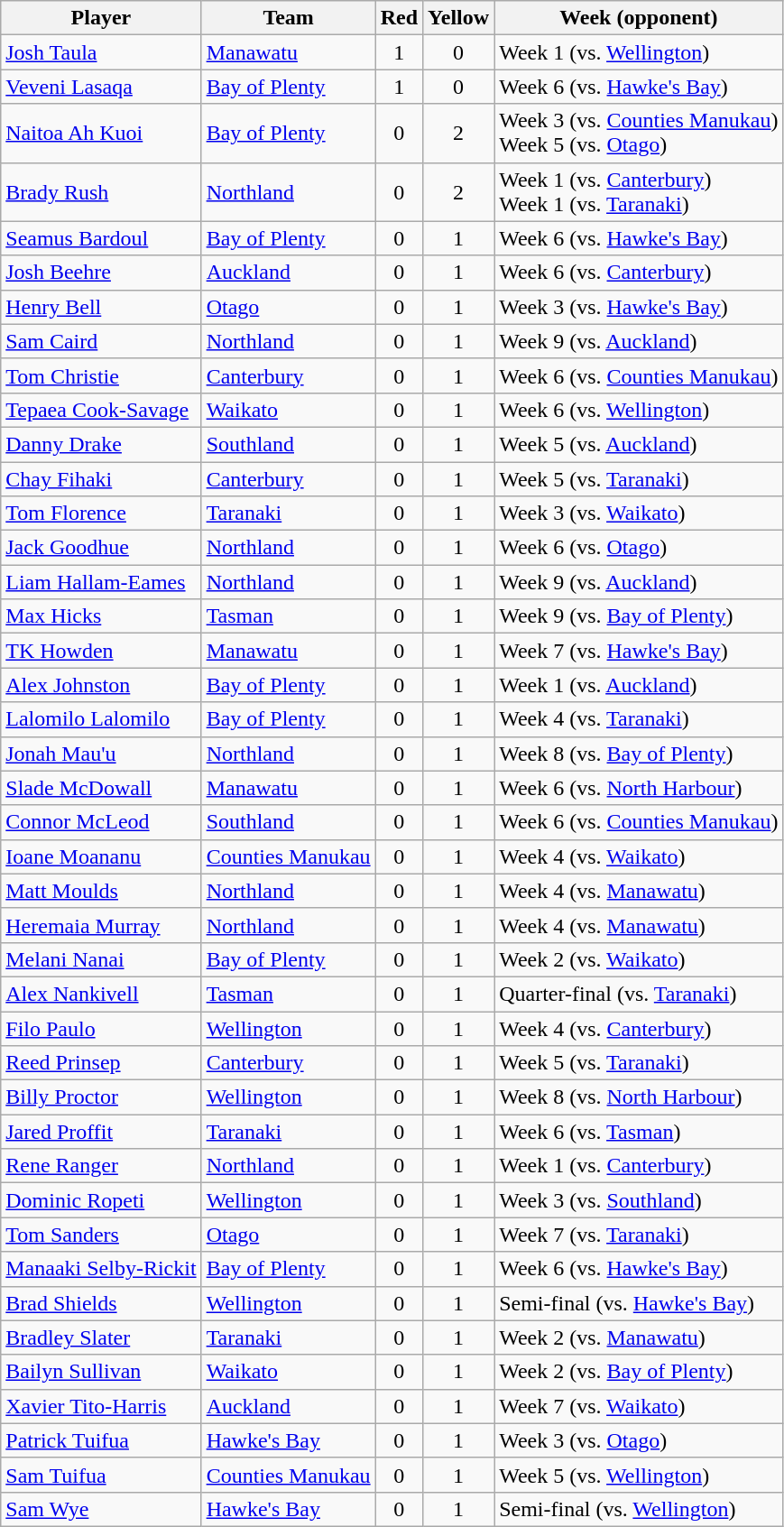<table class="wikitable" style="text-align:center">
<tr>
<th>Player</th>
<th>Team</th>
<th> Red</th>
<th> Yellow</th>
<th>Week (opponent)</th>
</tr>
<tr>
<td style="text-align:left"><a href='#'>Josh Taula</a></td>
<td style="text-align:left"><a href='#'>Manawatu</a></td>
<td>1</td>
<td>0</td>
<td style="text-align:left"> Week 1 (vs. <a href='#'>Wellington</a>)</td>
</tr>
<tr>
<td style="text-align:left"><a href='#'>Veveni Lasaqa</a></td>
<td style="text-align:left"><a href='#'>Bay of Plenty</a></td>
<td>1</td>
<td>0</td>
<td style="text-align:left"> Week 6 (vs. <a href='#'>Hawke's Bay</a>)</td>
</tr>
<tr>
<td style="text-align:left"><a href='#'>Naitoa Ah Kuoi</a></td>
<td style="text-align:left"><a href='#'>Bay of Plenty</a></td>
<td>0</td>
<td>2</td>
<td style="text-align:left"> Week 3 (vs. <a href='#'>Counties Manukau</a>)<br> Week 5 (vs. <a href='#'>Otago</a>)</td>
</tr>
<tr>
<td style="text-align:left"><a href='#'>Brady Rush</a></td>
<td style="text-align:left"><a href='#'>Northland</a></td>
<td>0</td>
<td>2</td>
<td style="text-align:left"> Week 1 (vs. <a href='#'>Canterbury</a>)<br> Week 1 (vs. <a href='#'>Taranaki</a>)</td>
</tr>
<tr>
<td style="text-align:left"><a href='#'>Seamus Bardoul</a></td>
<td style="text-align:left"><a href='#'>Bay of Plenty</a></td>
<td>0</td>
<td>1</td>
<td style="text-align:left"> Week 6 (vs. <a href='#'>Hawke's Bay</a>)</td>
</tr>
<tr>
<td style="text-align:left"><a href='#'>Josh Beehre</a></td>
<td style="text-align:left"><a href='#'>Auckland</a></td>
<td>0</td>
<td>1</td>
<td style="text-align:left"> Week 6 (vs. <a href='#'>Canterbury</a>)</td>
</tr>
<tr>
<td style="text-align:left"><a href='#'>Henry Bell</a></td>
<td style="text-align:left"><a href='#'>Otago</a></td>
<td>0</td>
<td>1</td>
<td style="text-align:left"> Week 3 (vs. <a href='#'>Hawke's Bay</a>)</td>
</tr>
<tr>
<td style="text-align:left"><a href='#'>Sam Caird</a></td>
<td style="text-align:left"><a href='#'>Northland</a></td>
<td>0</td>
<td>1</td>
<td style="text-align:left"> Week 9 (vs. <a href='#'>Auckland</a>)</td>
</tr>
<tr>
<td style="text-align:left"><a href='#'>Tom Christie</a></td>
<td style="text-align:left"><a href='#'>Canterbury</a></td>
<td>0</td>
<td>1</td>
<td style="text-align:left"> Week 6 (vs. <a href='#'>Counties Manukau</a>)</td>
</tr>
<tr>
<td style="text-align:left"><a href='#'>Tepaea Cook-Savage</a></td>
<td style="text-align:left"><a href='#'>Waikato</a></td>
<td>0</td>
<td>1</td>
<td style="text-align:left"> Week 6 (vs. <a href='#'>Wellington</a>)</td>
</tr>
<tr>
<td style="text-align:left"><a href='#'>Danny Drake</a></td>
<td style="text-align:left"><a href='#'>Southland</a></td>
<td>0</td>
<td>1</td>
<td style="text-align:left"> Week 5 (vs. <a href='#'>Auckland</a>)</td>
</tr>
<tr>
<td style="text-align:left"><a href='#'>Chay Fihaki</a></td>
<td style="text-align:left"><a href='#'>Canterbury</a></td>
<td>0</td>
<td>1</td>
<td style="text-align:left"> Week 5 (vs. <a href='#'>Taranaki</a>)</td>
</tr>
<tr>
<td style="text-align:left"><a href='#'>Tom Florence</a></td>
<td style="text-align:left"><a href='#'>Taranaki</a></td>
<td>0</td>
<td>1</td>
<td style="text-align:left"> Week 3 (vs. <a href='#'>Waikato</a>)</td>
</tr>
<tr>
<td style="text-align:left"><a href='#'>Jack Goodhue</a></td>
<td style="text-align:left"><a href='#'>Northland</a></td>
<td>0</td>
<td>1</td>
<td style="text-align:left"> Week 6 (vs. <a href='#'>Otago</a>)</td>
</tr>
<tr>
<td style="text-align:left"><a href='#'>Liam Hallam-Eames</a></td>
<td style="text-align:left"><a href='#'>Northland</a></td>
<td>0</td>
<td>1</td>
<td style="text-align:left"> Week 9 (vs. <a href='#'>Auckland</a>)</td>
</tr>
<tr>
<td style="text-align:left"><a href='#'>Max Hicks</a></td>
<td style="text-align:left"><a href='#'>Tasman</a></td>
<td>0</td>
<td>1</td>
<td style="text-align:left"> Week 9 (vs. <a href='#'>Bay of Plenty</a>)</td>
</tr>
<tr>
<td style="text-align:left"><a href='#'>TK Howden</a></td>
<td style="text-align:left"><a href='#'>Manawatu</a></td>
<td>0</td>
<td>1</td>
<td style="text-align:left"> Week 7 (vs. <a href='#'>Hawke's Bay</a>)</td>
</tr>
<tr>
<td style="text-align:left"><a href='#'>Alex Johnston</a></td>
<td style="text-align:left"><a href='#'>Bay of Plenty</a></td>
<td>0</td>
<td>1</td>
<td style="text-align:left"> Week 1 (vs. <a href='#'>Auckland</a>)</td>
</tr>
<tr>
<td style="text-align:left"><a href='#'>Lalomilo Lalomilo</a></td>
<td style="text-align:left"><a href='#'>Bay of Plenty</a></td>
<td>0</td>
<td>1</td>
<td style="text-align:left"> Week 4 (vs. <a href='#'>Taranaki</a>)</td>
</tr>
<tr>
<td style="text-align:left"><a href='#'>Jonah Mau'u</a></td>
<td style="text-align:left"><a href='#'>Northland</a></td>
<td>0</td>
<td>1</td>
<td style="text-align:left"> Week 8 (vs. <a href='#'>Bay of Plenty</a>)</td>
</tr>
<tr>
<td style="text-align:left"><a href='#'>Slade McDowall</a></td>
<td style="text-align:left"><a href='#'>Manawatu</a></td>
<td>0</td>
<td>1</td>
<td style="text-align:left"> Week 6 (vs. <a href='#'>North Harbour</a>)</td>
</tr>
<tr>
<td style="text-align:left"><a href='#'>Connor McLeod</a></td>
<td style="text-align:left"><a href='#'>Southland</a></td>
<td>0</td>
<td>1</td>
<td style="text-align:left"> Week 6 (vs. <a href='#'>Counties Manukau</a>)</td>
</tr>
<tr>
<td style="text-align:left"><a href='#'>Ioane Moananu</a></td>
<td style="text-align:left"><a href='#'>Counties Manukau</a></td>
<td>0</td>
<td>1</td>
<td style="text-align:left"> Week 4 (vs. <a href='#'>Waikato</a>)</td>
</tr>
<tr>
<td style="text-align:left"><a href='#'>Matt Moulds</a></td>
<td style="text-align:left"><a href='#'>Northland</a></td>
<td>0</td>
<td>1</td>
<td style="text-align:left"> Week 4 (vs. <a href='#'>Manawatu</a>)</td>
</tr>
<tr>
<td style="text-align:left"><a href='#'>Heremaia Murray</a></td>
<td style="text-align:left"><a href='#'>Northland</a></td>
<td>0</td>
<td>1</td>
<td style="text-align:left"> Week 4 (vs. <a href='#'>Manawatu</a>)</td>
</tr>
<tr>
<td style="text-align:left"><a href='#'>Melani Nanai</a></td>
<td style="text-align:left"><a href='#'>Bay of Plenty</a></td>
<td>0</td>
<td>1</td>
<td style="text-align:left"> Week 2 (vs. <a href='#'>Waikato</a>)</td>
</tr>
<tr>
<td style="text-align:left"><a href='#'>Alex Nankivell</a></td>
<td style="text-align:left"><a href='#'>Tasman</a></td>
<td>0</td>
<td>1</td>
<td style="text-align:left"> Quarter-final (vs. <a href='#'>Taranaki</a>)</td>
</tr>
<tr>
<td style="text-align:left"><a href='#'>Filo Paulo</a></td>
<td style="text-align:left"><a href='#'>Wellington</a></td>
<td>0</td>
<td>1</td>
<td style="text-align:left"> Week 4 (vs. <a href='#'>Canterbury</a>)</td>
</tr>
<tr>
<td style="text-align:left"><a href='#'>Reed Prinsep</a></td>
<td style="text-align:left"><a href='#'>Canterbury</a></td>
<td>0</td>
<td>1</td>
<td style="text-align:left"> Week 5 (vs. <a href='#'>Taranaki</a>)</td>
</tr>
<tr>
<td style="text-align:left"><a href='#'>Billy Proctor</a></td>
<td style="text-align:left"><a href='#'>Wellington</a></td>
<td>0</td>
<td>1</td>
<td style="text-align:left"> Week 8 (vs. <a href='#'>North Harbour</a>)</td>
</tr>
<tr>
<td style="text-align:left"><a href='#'>Jared Proffit</a></td>
<td style="text-align:left"><a href='#'>Taranaki</a></td>
<td>0</td>
<td>1</td>
<td style="text-align:left"> Week 6 (vs. <a href='#'>Tasman</a>)</td>
</tr>
<tr>
<td style="text-align:left"><a href='#'>Rene Ranger</a></td>
<td style="text-align:left"><a href='#'>Northland</a></td>
<td>0</td>
<td>1</td>
<td style="text-align:left"> Week 1 (vs. <a href='#'>Canterbury</a>)</td>
</tr>
<tr>
<td style="text-align:left"><a href='#'>Dominic Ropeti</a></td>
<td style="text-align:left"><a href='#'>Wellington</a></td>
<td>0</td>
<td>1</td>
<td style="text-align:left"> Week 3 (vs. <a href='#'>Southland</a>)</td>
</tr>
<tr>
<td style="text-align:left"><a href='#'>Tom Sanders</a></td>
<td style="text-align:left"><a href='#'>Otago</a></td>
<td>0</td>
<td>1</td>
<td style="text-align:left"> Week 7 (vs. <a href='#'>Taranaki</a>)</td>
</tr>
<tr>
<td style="text-align:left"><a href='#'>Manaaki Selby-Rickit</a></td>
<td style="text-align:left"><a href='#'>Bay of Plenty</a></td>
<td>0</td>
<td>1</td>
<td style="text-align:left"> Week 6 (vs. <a href='#'>Hawke's Bay</a>)</td>
</tr>
<tr>
<td style="text-align:left"><a href='#'>Brad Shields</a></td>
<td style="text-align:left"><a href='#'>Wellington</a></td>
<td>0</td>
<td>1</td>
<td style="text-align:left"> Semi-final (vs. <a href='#'>Hawke's Bay</a>)</td>
</tr>
<tr>
<td style="text-align:left"><a href='#'>Bradley Slater</a></td>
<td style="text-align:left"><a href='#'>Taranaki</a></td>
<td>0</td>
<td>1</td>
<td style="text-align:left"> Week 2 (vs. <a href='#'>Manawatu</a>)</td>
</tr>
<tr>
<td style="text-align:left"><a href='#'>Bailyn Sullivan</a></td>
<td style="text-align:left"><a href='#'>Waikato</a></td>
<td>0</td>
<td>1</td>
<td style="text-align:left"> Week 2 (vs. <a href='#'>Bay of Plenty</a>)</td>
</tr>
<tr>
<td style="text-align:left"><a href='#'>Xavier Tito-Harris</a></td>
<td style="text-align:left"><a href='#'>Auckland</a></td>
<td>0</td>
<td>1</td>
<td style="text-align:left"> Week 7 (vs. <a href='#'>Waikato</a>)</td>
</tr>
<tr>
<td style="text-align:left"><a href='#'>Patrick Tuifua</a></td>
<td style="text-align:left"><a href='#'>Hawke's Bay</a></td>
<td>0</td>
<td>1</td>
<td style="text-align:left"> Week 3 (vs. <a href='#'>Otago</a>)</td>
</tr>
<tr>
<td style="text-align:left"><a href='#'>Sam Tuifua</a></td>
<td style="text-align:left"><a href='#'>Counties Manukau</a></td>
<td>0</td>
<td>1</td>
<td style="text-align:left"> Week 5 (vs. <a href='#'>Wellington</a>)</td>
</tr>
<tr>
<td style="text-align:left"><a href='#'>Sam Wye</a></td>
<td style="text-align:left"><a href='#'>Hawke's Bay</a></td>
<td>0</td>
<td>1</td>
<td style="text-align:left"> Semi-final (vs. <a href='#'>Wellington</a>)</td>
</tr>
</table>
